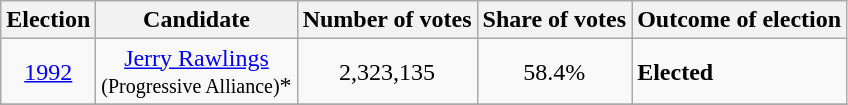<table class="sortable wikitable">
<tr>
<th>Election</th>
<th>Candidate</th>
<th>Number of votes</th>
<th>Share of votes</th>
<th>Outcome of election</th>
</tr>
<tr>
<td align=center><a href='#'>1992</a></td>
<td align=center><a href='#'>Jerry Rawlings</a><br><small>(Progressive Alliance)</small>*</td>
<td align=center>2,323,135</td>
<td align=center>58.4%</td>
<td align=left><strong>Elected</strong> </td>
</tr>
<tr>
</tr>
</table>
